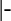<table style="float:right">
<tr>
<td></td>
</tr>
<tr>
<td><br>|-</td>
<td></td>
</tr>
</table>
